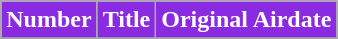<table class="wikitable plainrowheaders sortable">
<tr style="color:white">
<th style="background: #8A2BE2;">Number</th>
<th style="background: #8A2BE2;">Title</th>
<th style="background: #8A2BE2;">Original Airdate</th>
</tr>
<tr>
</tr>
</table>
